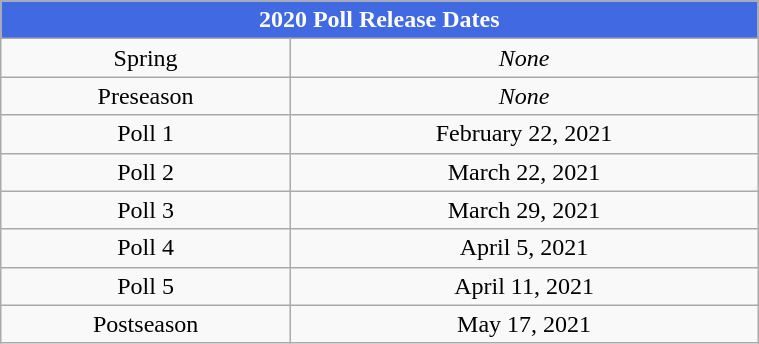<table class="wikitable" style="width:40%;">
<tr>
<th style="background:#4169E1; color:white;" "text-align:center;" colspan="2">2020 Poll Release Dates</th>
</tr>
<tr style="text-align:center;">
<td>Spring</td>
<td><em>None</em></td>
</tr>
<tr style="text-align:center;">
<td>Preseason</td>
<td><em>None</em></td>
</tr>
<tr style="text-align:center;">
<td>Poll 1</td>
<td>February 22, 2021</td>
</tr>
<tr style="text-align:center;">
<td>Poll 2</td>
<td>March 22, 2021</td>
</tr>
<tr style="text-align:center;">
<td>Poll 3</td>
<td>March 29, 2021</td>
</tr>
<tr style="text-align:center;">
<td>Poll 4</td>
<td>April 5, 2021</td>
</tr>
<tr style="text-align:center;">
<td>Poll 5</td>
<td>April 11, 2021</td>
</tr>
<tr style="text-align:center;">
<td>Postseason</td>
<td>May 17, 2021</td>
</tr>
</table>
